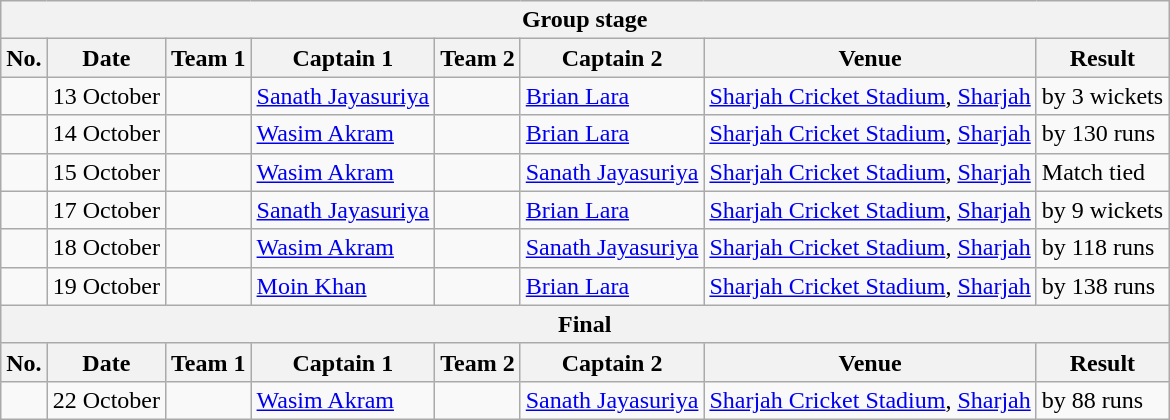<table class="wikitable">
<tr>
<th colspan="9">Group stage</th>
</tr>
<tr>
<th>No.</th>
<th>Date</th>
<th>Team 1</th>
<th>Captain 1</th>
<th>Team 2</th>
<th>Captain 2</th>
<th>Venue</th>
<th>Result</th>
</tr>
<tr>
<td></td>
<td>13 October</td>
<td></td>
<td><a href='#'>Sanath Jayasuriya</a></td>
<td></td>
<td><a href='#'>Brian Lara</a></td>
<td><a href='#'>Sharjah Cricket Stadium</a>, <a href='#'>Sharjah</a></td>
<td> by 3 wickets</td>
</tr>
<tr>
<td></td>
<td>14 October</td>
<td></td>
<td><a href='#'>Wasim Akram</a></td>
<td></td>
<td><a href='#'>Brian Lara</a></td>
<td><a href='#'>Sharjah Cricket Stadium</a>, <a href='#'>Sharjah</a></td>
<td> by 130 runs</td>
</tr>
<tr>
<td></td>
<td>15 October</td>
<td></td>
<td><a href='#'>Wasim Akram</a></td>
<td></td>
<td><a href='#'>Sanath Jayasuriya</a></td>
<td><a href='#'>Sharjah Cricket Stadium</a>, <a href='#'>Sharjah</a></td>
<td>Match tied</td>
</tr>
<tr>
<td></td>
<td>17 October</td>
<td></td>
<td><a href='#'>Sanath Jayasuriya</a></td>
<td></td>
<td><a href='#'>Brian Lara</a></td>
<td><a href='#'>Sharjah Cricket Stadium</a>, <a href='#'>Sharjah</a></td>
<td> by 9 wickets</td>
</tr>
<tr>
<td></td>
<td>18 October</td>
<td></td>
<td><a href='#'>Wasim Akram</a></td>
<td></td>
<td><a href='#'>Sanath Jayasuriya</a></td>
<td><a href='#'>Sharjah Cricket Stadium</a>, <a href='#'>Sharjah</a></td>
<td> by 118 runs</td>
</tr>
<tr>
<td></td>
<td>19 October</td>
<td></td>
<td><a href='#'>Moin Khan</a></td>
<td></td>
<td><a href='#'>Brian Lara</a></td>
<td><a href='#'>Sharjah Cricket Stadium</a>, <a href='#'>Sharjah</a></td>
<td> by 138 runs</td>
</tr>
<tr>
<th colspan="9">Final</th>
</tr>
<tr>
<th>No.</th>
<th>Date</th>
<th>Team 1</th>
<th>Captain 1</th>
<th>Team 2</th>
<th>Captain 2</th>
<th>Venue</th>
<th>Result</th>
</tr>
<tr>
<td></td>
<td>22 October</td>
<td></td>
<td><a href='#'>Wasim Akram</a></td>
<td></td>
<td><a href='#'>Sanath Jayasuriya</a></td>
<td><a href='#'>Sharjah Cricket Stadium</a>, <a href='#'>Sharjah</a></td>
<td> by 88 runs</td>
</tr>
</table>
